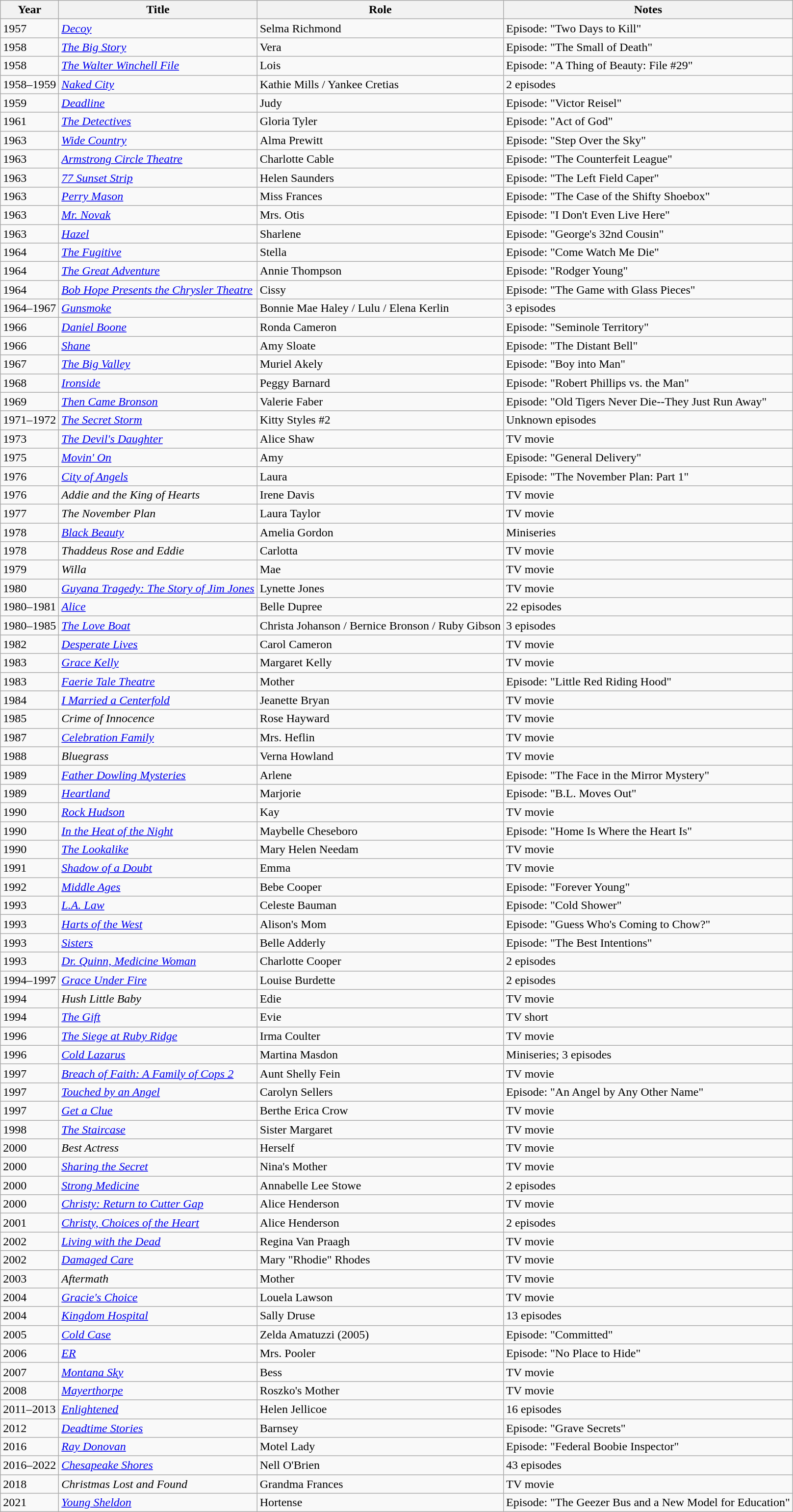<table class="wikitable sortable">
<tr>
<th>Year</th>
<th>Title</th>
<th>Role</th>
<th>Notes</th>
</tr>
<tr>
<td>1957</td>
<td><em><a href='#'>Decoy</a></em></td>
<td>Selma Richmond</td>
<td>Episode: "Two Days to Kill"</td>
</tr>
<tr>
<td>1958</td>
<td><em><a href='#'>The Big Story</a></em></td>
<td>Vera</td>
<td>Episode: "The Small of Death"</td>
</tr>
<tr>
<td>1958</td>
<td><em><a href='#'>The Walter Winchell File</a></em></td>
<td>Lois</td>
<td>Episode: "A Thing of Beauty: File #29"</td>
</tr>
<tr>
<td>1958–1959</td>
<td><em><a href='#'>Naked City</a></em></td>
<td>Kathie Mills / Yankee Cretias</td>
<td>2 episodes</td>
</tr>
<tr>
<td>1959</td>
<td><em><a href='#'>Deadline</a></em></td>
<td>Judy</td>
<td>Episode: "Victor Reisel"</td>
</tr>
<tr>
<td>1961</td>
<td><em><a href='#'>The Detectives</a></em></td>
<td>Gloria Tyler</td>
<td>Episode: "Act of God"</td>
</tr>
<tr>
<td>1963</td>
<td><em><a href='#'>Wide Country</a></em></td>
<td>Alma Prewitt</td>
<td>Episode: "Step Over the Sky"</td>
</tr>
<tr>
<td>1963</td>
<td><em><a href='#'>Armstrong Circle Theatre</a></em></td>
<td>Charlotte Cable</td>
<td>Episode: "The Counterfeit League"</td>
</tr>
<tr>
<td>1963</td>
<td><em><a href='#'>77 Sunset Strip</a></em></td>
<td>Helen Saunders</td>
<td>Episode: "The Left Field Caper"</td>
</tr>
<tr>
<td>1963</td>
<td><em><a href='#'>Perry Mason</a></em></td>
<td>Miss Frances</td>
<td>Episode: "The Case of the Shifty Shoebox"</td>
</tr>
<tr>
<td>1963</td>
<td><em><a href='#'>Mr. Novak</a></em></td>
<td>Mrs. Otis</td>
<td>Episode: "I Don't Even Live Here"</td>
</tr>
<tr>
<td>1963</td>
<td><em><a href='#'>Hazel</a></em></td>
<td>Sharlene</td>
<td>Episode: "George's 32nd Cousin"</td>
</tr>
<tr>
<td>1964</td>
<td><em><a href='#'>The Fugitive</a></em></td>
<td>Stella</td>
<td>Episode: "Come Watch Me Die"</td>
</tr>
<tr>
<td>1964</td>
<td><em><a href='#'>The Great Adventure</a></em></td>
<td>Annie Thompson</td>
<td>Episode: "Rodger Young"</td>
</tr>
<tr>
<td>1964</td>
<td><em><a href='#'>Bob Hope Presents the Chrysler Theatre</a></em></td>
<td>Cissy</td>
<td>Episode: "The Game with Glass Pieces"</td>
</tr>
<tr>
<td>1964–1967</td>
<td><em><a href='#'>Gunsmoke</a></em></td>
<td>Bonnie Mae Haley / Lulu / Elena Kerlin</td>
<td>3 episodes</td>
</tr>
<tr>
<td>1966</td>
<td><em><a href='#'>Daniel Boone</a></em></td>
<td>Ronda Cameron</td>
<td>Episode: "Seminole Territory"</td>
</tr>
<tr>
<td>1966</td>
<td><em><a href='#'>Shane</a></em></td>
<td>Amy Sloate</td>
<td>Episode: "The Distant Bell"</td>
</tr>
<tr>
<td>1967</td>
<td><em><a href='#'>The Big Valley</a></em></td>
<td>Muriel Akely</td>
<td>Episode: "Boy into Man"</td>
</tr>
<tr>
<td>1968</td>
<td><em><a href='#'>Ironside</a></em></td>
<td>Peggy Barnard</td>
<td>Episode: "Robert Phillips vs. the Man"</td>
</tr>
<tr>
<td>1969</td>
<td><em><a href='#'>Then Came Bronson</a></em></td>
<td>Valerie Faber</td>
<td>Episode: "Old Tigers Never Die--They Just Run Away"</td>
</tr>
<tr>
<td>1971–1972</td>
<td><em><a href='#'>The Secret Storm</a></em></td>
<td>Kitty Styles #2</td>
<td>Unknown episodes</td>
</tr>
<tr>
<td>1973</td>
<td><em><a href='#'>The Devil's Daughter</a></em></td>
<td>Alice Shaw</td>
<td>TV movie</td>
</tr>
<tr>
<td>1975</td>
<td><em><a href='#'>Movin' On</a></em></td>
<td>Amy</td>
<td>Episode: "General Delivery"</td>
</tr>
<tr>
<td>1976</td>
<td><a href='#'><em>City of Angels</em></a></td>
<td>Laura</td>
<td>Episode: "The November Plan: Part 1"</td>
</tr>
<tr>
<td>1976</td>
<td><em>Addie and the King of Hearts</em></td>
<td>Irene Davis</td>
<td>TV movie</td>
</tr>
<tr>
<td>1977</td>
<td><em>The November Plan</em></td>
<td>Laura Taylor</td>
<td>TV movie</td>
</tr>
<tr>
<td>1978</td>
<td><em><a href='#'>Black Beauty</a></em></td>
<td>Amelia Gordon</td>
<td>Miniseries</td>
</tr>
<tr>
<td>1978</td>
<td><em>Thaddeus Rose and Eddie</em></td>
<td>Carlotta</td>
<td>TV movie</td>
</tr>
<tr>
<td>1979</td>
<td><em>Willa</em></td>
<td>Mae</td>
<td>TV movie</td>
</tr>
<tr>
<td>1980</td>
<td><em><a href='#'>Guyana Tragedy: The Story of Jim Jones</a></em></td>
<td>Lynette Jones</td>
<td>TV movie</td>
</tr>
<tr>
<td>1980–1981</td>
<td><em><a href='#'>Alice</a></em></td>
<td>Belle Dupree</td>
<td>22 episodes</td>
</tr>
<tr>
<td>1980–1985</td>
<td><em><a href='#'>The Love Boat</a></em></td>
<td>Christa Johanson / Bernice Bronson / Ruby Gibson</td>
<td>3 episodes</td>
</tr>
<tr>
<td>1982</td>
<td><em><a href='#'>Desperate Lives</a></em></td>
<td>Carol Cameron</td>
<td>TV movie</td>
</tr>
<tr>
<td>1983</td>
<td><em><a href='#'>Grace Kelly</a></em></td>
<td>Margaret Kelly</td>
<td>TV movie</td>
</tr>
<tr>
<td>1983</td>
<td><em><a href='#'>Faerie Tale Theatre</a></em></td>
<td>Mother</td>
<td>Episode: "Little Red Riding Hood"</td>
</tr>
<tr>
<td>1984</td>
<td><em><a href='#'>I Married a Centerfold</a></em></td>
<td>Jeanette Bryan</td>
<td>TV movie</td>
</tr>
<tr>
<td>1985</td>
<td><em>Crime of Innocence</em></td>
<td>Rose Hayward</td>
<td>TV movie</td>
</tr>
<tr>
<td>1987</td>
<td><em><a href='#'>Celebration Family</a></em></td>
<td>Mrs. Heflin</td>
<td>TV movie</td>
</tr>
<tr>
<td>1988</td>
<td><em>Bluegrass</em></td>
<td>Verna Howland</td>
<td>TV movie</td>
</tr>
<tr>
<td>1989</td>
<td><em><a href='#'>Father Dowling Mysteries</a></em></td>
<td>Arlene</td>
<td>Episode: "The Face in the Mirror Mystery"</td>
</tr>
<tr>
<td>1989</td>
<td><em><a href='#'>Heartland</a></em></td>
<td>Marjorie</td>
<td>Episode: "B.L. Moves Out"</td>
</tr>
<tr>
<td>1990</td>
<td><em><a href='#'>Rock Hudson</a></em></td>
<td>Kay</td>
<td>TV movie</td>
</tr>
<tr>
<td>1990</td>
<td><em><a href='#'>In the Heat of the Night</a></em></td>
<td>Maybelle Cheseboro</td>
<td>Episode: "Home Is Where the Heart Is"</td>
</tr>
<tr>
<td>1990</td>
<td><em><a href='#'>The Lookalike</a></em></td>
<td>Mary Helen Needam</td>
<td>TV movie</td>
</tr>
<tr>
<td>1991</td>
<td><em><a href='#'>Shadow of a Doubt</a></em></td>
<td>Emma</td>
<td>TV movie</td>
</tr>
<tr>
<td>1992</td>
<td><em><a href='#'>Middle Ages</a></em></td>
<td>Bebe Cooper</td>
<td>Episode: "Forever Young"</td>
</tr>
<tr>
<td>1993</td>
<td><em><a href='#'>L.A. Law</a></em></td>
<td>Celeste Bauman</td>
<td>Episode: "Cold Shower"</td>
</tr>
<tr>
<td>1993</td>
<td><em><a href='#'>Harts of the West</a></em></td>
<td>Alison's Mom</td>
<td>Episode: "Guess Who's Coming to Chow?"</td>
</tr>
<tr>
<td>1993</td>
<td><em><a href='#'>Sisters</a></em></td>
<td>Belle Adderly</td>
<td>Episode: "The Best Intentions"</td>
</tr>
<tr>
<td>1993</td>
<td><em><a href='#'>Dr. Quinn, Medicine Woman</a></em></td>
<td>Charlotte Cooper</td>
<td>2 episodes</td>
</tr>
<tr>
<td>1994–1997</td>
<td><em><a href='#'>Grace Under Fire</a></em></td>
<td>Louise Burdette</td>
<td>2 episodes</td>
</tr>
<tr>
<td>1994</td>
<td><em>Hush Little Baby</em></td>
<td>Edie</td>
<td>TV movie</td>
</tr>
<tr>
<td>1994</td>
<td><em><a href='#'>The Gift</a></em></td>
<td>Evie</td>
<td>TV short</td>
</tr>
<tr>
<td>1996</td>
<td><em><a href='#'>The Siege at Ruby Ridge</a></em></td>
<td>Irma Coulter</td>
<td>TV movie</td>
</tr>
<tr>
<td>1996</td>
<td><em><a href='#'>Cold Lazarus</a></em></td>
<td>Martina Masdon</td>
<td>Miniseries; 3 episodes</td>
</tr>
<tr>
<td>1997</td>
<td><em><a href='#'>Breach of Faith: A Family of Cops 2</a></em></td>
<td>Aunt Shelly Fein</td>
<td>TV movie</td>
</tr>
<tr>
<td>1997</td>
<td><em><a href='#'>Touched by an Angel</a></em></td>
<td>Carolyn Sellers</td>
<td>Episode: "An Angel by Any Other Name"</td>
</tr>
<tr>
<td>1997</td>
<td><em><a href='#'>Get a Clue</a></em></td>
<td>Berthe Erica Crow</td>
<td>TV movie</td>
</tr>
<tr>
<td>1998</td>
<td><em><a href='#'>The Staircase</a></em></td>
<td>Sister Margaret</td>
<td>TV movie</td>
</tr>
<tr>
<td>2000</td>
<td><em>Best Actress</em></td>
<td>Herself</td>
<td>TV movie</td>
</tr>
<tr>
<td>2000</td>
<td><em><a href='#'>Sharing the Secret</a></em></td>
<td>Nina's Mother</td>
<td>TV movie</td>
</tr>
<tr>
<td>2000</td>
<td><em><a href='#'>Strong Medicine</a></em></td>
<td>Annabelle Lee Stowe</td>
<td>2 episodes</td>
</tr>
<tr>
<td>2000</td>
<td><em><a href='#'>Christy: Return to Cutter Gap</a></em></td>
<td>Alice Henderson</td>
<td>TV movie</td>
</tr>
<tr>
<td>2001</td>
<td><em><a href='#'>Christy, Choices of the Heart</a></em></td>
<td>Alice Henderson</td>
<td>2 episodes</td>
</tr>
<tr>
<td>2002</td>
<td><em><a href='#'>Living with the Dead</a></em></td>
<td>Regina Van Praagh</td>
<td>TV movie</td>
</tr>
<tr>
<td>2002</td>
<td><em><a href='#'>Damaged Care</a></em></td>
<td>Mary "Rhodie" Rhodes</td>
<td>TV movie</td>
</tr>
<tr>
<td>2003</td>
<td><em>Aftermath</em></td>
<td>Mother</td>
<td>TV movie</td>
</tr>
<tr>
<td>2004</td>
<td><em><a href='#'>Gracie's Choice</a></em></td>
<td>Louela Lawson</td>
<td>TV movie</td>
</tr>
<tr>
<td>2004</td>
<td><em><a href='#'>Kingdom Hospital</a></em></td>
<td>Sally Druse</td>
<td>13 episodes</td>
</tr>
<tr>
<td>2005</td>
<td><em><a href='#'>Cold Case</a></em></td>
<td>Zelda Amatuzzi (2005)</td>
<td>Episode: "Committed"</td>
</tr>
<tr>
<td>2006</td>
<td><em><a href='#'>ER</a></em></td>
<td>Mrs. Pooler</td>
<td>Episode: "No Place to Hide"</td>
</tr>
<tr>
<td>2007</td>
<td><em><a href='#'>Montana Sky</a></em></td>
<td>Bess</td>
<td>TV movie</td>
</tr>
<tr>
<td>2008</td>
<td><em><a href='#'>Mayerthorpe</a></em></td>
<td>Roszko's Mother</td>
<td>TV movie</td>
</tr>
<tr>
<td>2011–2013</td>
<td><em><a href='#'>Enlightened</a></em></td>
<td>Helen Jellicoe</td>
<td>16 episodes</td>
</tr>
<tr>
<td>2012</td>
<td><em><a href='#'>Deadtime Stories</a></em></td>
<td>Barnsey</td>
<td>Episode: "Grave Secrets"</td>
</tr>
<tr>
<td>2016</td>
<td><em><a href='#'>Ray Donovan</a></em></td>
<td>Motel Lady</td>
<td>Episode: "Federal Boobie Inspector"</td>
</tr>
<tr>
<td>2016–2022</td>
<td><em><a href='#'>Chesapeake Shores</a></em></td>
<td>Nell O'Brien</td>
<td>43 episodes</td>
</tr>
<tr>
<td>2018</td>
<td><em>Christmas Lost and Found</em></td>
<td>Grandma Frances</td>
<td>TV movie</td>
</tr>
<tr>
<td>2021</td>
<td><em><a href='#'>Young Sheldon</a></em></td>
<td>Hortense</td>
<td>Episode: "The Geezer Bus and a New Model for Education"</td>
</tr>
</table>
